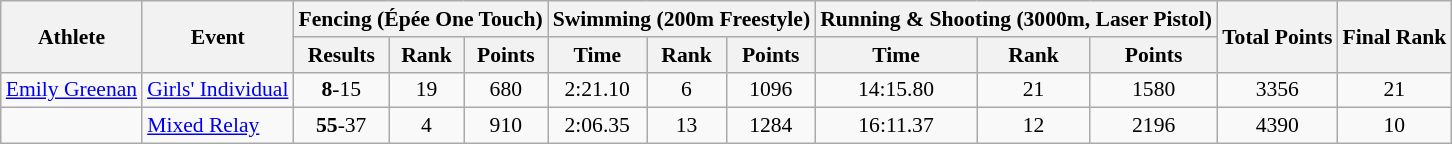<table class="wikitable" border="1" style="font-size:90%">
<tr>
<th rowspan=2>Athlete</th>
<th rowspan=2>Event</th>
<th colspan=3>Fencing (Épée One Touch)</th>
<th colspan=3>Swimming (200m Freestyle)</th>
<th colspan=3>Running & Shooting (3000m, Laser Pistol)</th>
<th rowspan=2>Total Points</th>
<th rowspan=2>Final Rank</th>
</tr>
<tr>
<th>Results</th>
<th>Rank</th>
<th>Points</th>
<th>Time</th>
<th>Rank</th>
<th>Points</th>
<th>Time</th>
<th>Rank</th>
<th>Points</th>
</tr>
<tr>
<td><a href='#'>Emily Greenan</a></td>
<td><a href='#'>Girls' Individual</a></td>
<td align=center><strong>8</strong>-15</td>
<td align=center>19</td>
<td align=center>680</td>
<td align=center>2:21.10</td>
<td align=center>6</td>
<td align=center>1096</td>
<td align=center>14:15.80</td>
<td align=center>21</td>
<td align=center>1580</td>
<td align=center>3356</td>
<td align=center>21</td>
</tr>
<tr>
<td><br></td>
<td><a href='#'>Mixed Relay</a></td>
<td align=center><strong>55</strong>-37</td>
<td align=center>4</td>
<td align=center>910</td>
<td align=center>2:06.35</td>
<td align=center>13</td>
<td align=center>1284</td>
<td align=center>16:11.37</td>
<td align=center>12</td>
<td align=center>2196</td>
<td align=center>4390</td>
<td align=center>10</td>
</tr>
</table>
